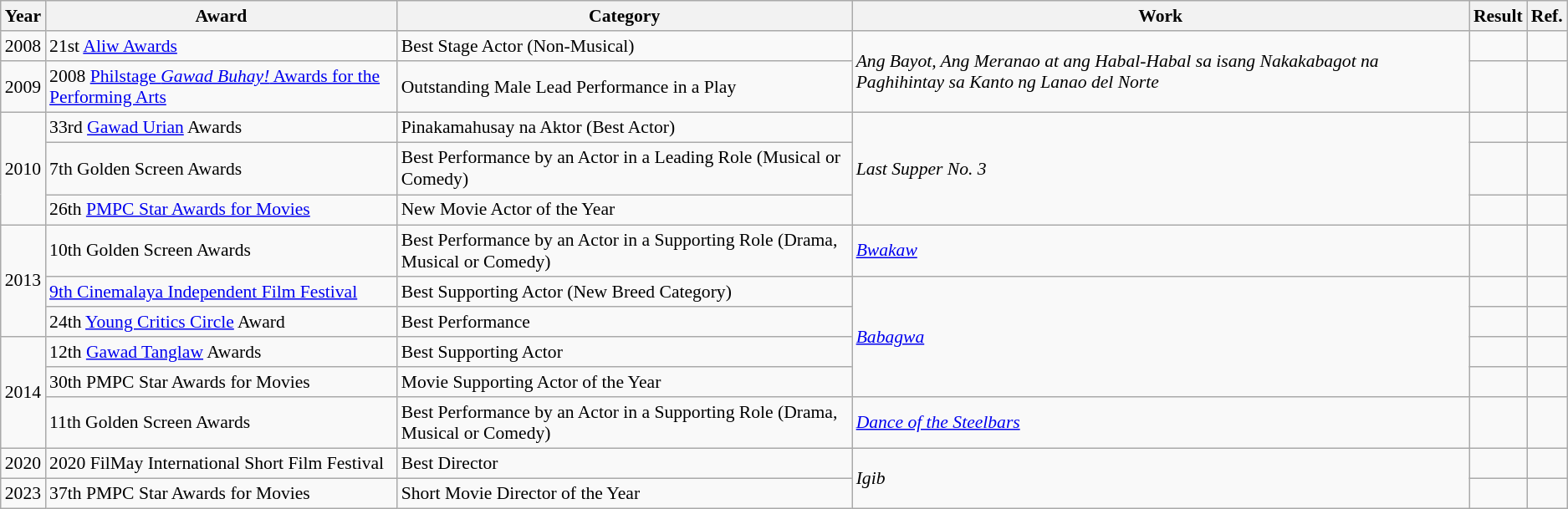<table class="wikitable plainrowheaders" style="line-height:1.20em; font-size:90%;">
<tr>
<th>Year</th>
<th>Award</th>
<th>Category</th>
<th>Work</th>
<th>Result</th>
<th>Ref.</th>
</tr>
<tr>
<td>2008</td>
<td>21st <a href='#'>Aliw Awards</a></td>
<td>Best Stage Actor (Non-Musical)</td>
<td rowspan="2"><em>Ang Bayot, Ang Meranao at ang Habal-Habal sa isang Nakakabagot na Paghihintay sa Kanto ng Lanao del Norte</em> </td>
<td></td>
<td></td>
</tr>
<tr>
<td>2009</td>
<td>2008 <a href='#'>Philstage <em>Gawad Buhay!</em> Awards for the Performing Arts</a></td>
<td>Outstanding Male Lead Performance in a Play</td>
<td></td>
<td></td>
</tr>
<tr>
<td rowspan="3">2010</td>
<td>33rd <a href='#'>Gawad Urian</a> Awards</td>
<td>Pinakamahusay na Aktor (Best Actor)</td>
<td rowspan="3"><em>Last Supper No. 3</em> </td>
<td></td>
<td></td>
</tr>
<tr>
<td>7th Golden Screen Awards</td>
<td>Best Performance by an Actor in a Leading Role (Musical or Comedy)</td>
<td></td>
<td></td>
</tr>
<tr>
<td>26th <a href='#'>PMPC Star Awards for Movies</a></td>
<td>New Movie Actor of the Year</td>
<td></td>
<td></td>
</tr>
<tr>
<td rowspan="3">2013</td>
<td>10th Golden Screen Awards</td>
<td>Best Performance by an Actor in a Supporting Role (Drama, Musical or Comedy)</td>
<td><em><a href='#'>Bwakaw</a></em> </td>
<td></td>
<td></td>
</tr>
<tr>
<td><a href='#'>9th Cinemalaya Independent Film Festival</a></td>
<td>Best Supporting Actor (New Breed Category)<br><em></em></td>
<td rowspan="4"><em><a href='#'>Babagwa</a></em> </td>
<td></td>
<td></td>
</tr>
<tr>
<td>24th <a href='#'>Young Critics Circle</a> Award</td>
<td>Best Performance</td>
<td></td>
<td></td>
</tr>
<tr>
<td rowspan="3">2014</td>
<td>12th <a href='#'>Gawad Tanglaw</a> Awards</td>
<td>Best Supporting Actor</td>
<td></td>
<td></td>
</tr>
<tr>
<td>30th PMPC Star Awards for Movies</td>
<td>Movie Supporting Actor of the Year</td>
<td></td>
<td></td>
</tr>
<tr>
<td>11th Golden Screen Awards</td>
<td>Best Performance by an Actor in a Supporting Role (Drama, Musical or Comedy)</td>
<td><em><a href='#'>Dance of the Steelbars</a></em> </td>
<td></td>
<td></td>
</tr>
<tr>
<td>2020</td>
<td>2020 FilMay International Short Film Festival<br></td>
<td>Best Director</td>
<td rowspan="2"><em>Igib</em> </td>
<td></td>
<td></td>
</tr>
<tr>
<td>2023</td>
<td>37th PMPC Star Awards for Movies</td>
<td>Short Movie Director of the Year</td>
<td></td>
<td></td>
</tr>
</table>
